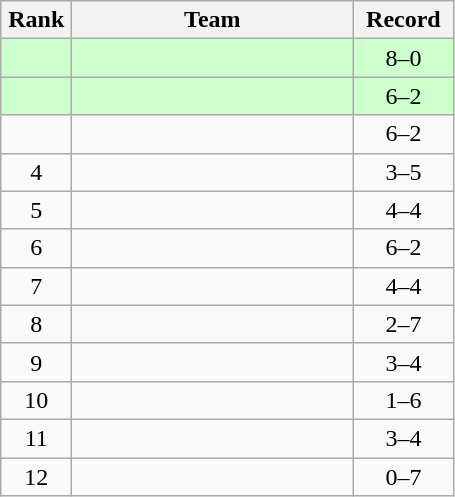<table class="wikitable" style="text-align: center;">
<tr>
<th width=40>Rank</th>
<th width=180>Team</th>
<th width=60>Record</th>
</tr>
<tr bgcolor=ccffcc>
<td></td>
<td align=left></td>
<td>8–0</td>
</tr>
<tr bgcolor=ccffcc>
<td></td>
<td align=left></td>
<td>6–2</td>
</tr>
<tr>
<td></td>
<td align=left></td>
<td>6–2</td>
</tr>
<tr>
<td>4</td>
<td align=left></td>
<td>3–5</td>
</tr>
<tr>
<td>5</td>
<td align=left></td>
<td>4–4</td>
</tr>
<tr>
<td>6</td>
<td align=left></td>
<td>6–2</td>
</tr>
<tr>
<td>7</td>
<td align=left></td>
<td>4–4</td>
</tr>
<tr>
<td>8</td>
<td align=left></td>
<td>2–7</td>
</tr>
<tr>
<td>9</td>
<td align=left></td>
<td>3–4</td>
</tr>
<tr>
<td>10</td>
<td align=left></td>
<td>1–6</td>
</tr>
<tr>
<td>11</td>
<td align=left></td>
<td>3–4</td>
</tr>
<tr>
<td>12</td>
<td align=left></td>
<td>0–7</td>
</tr>
</table>
